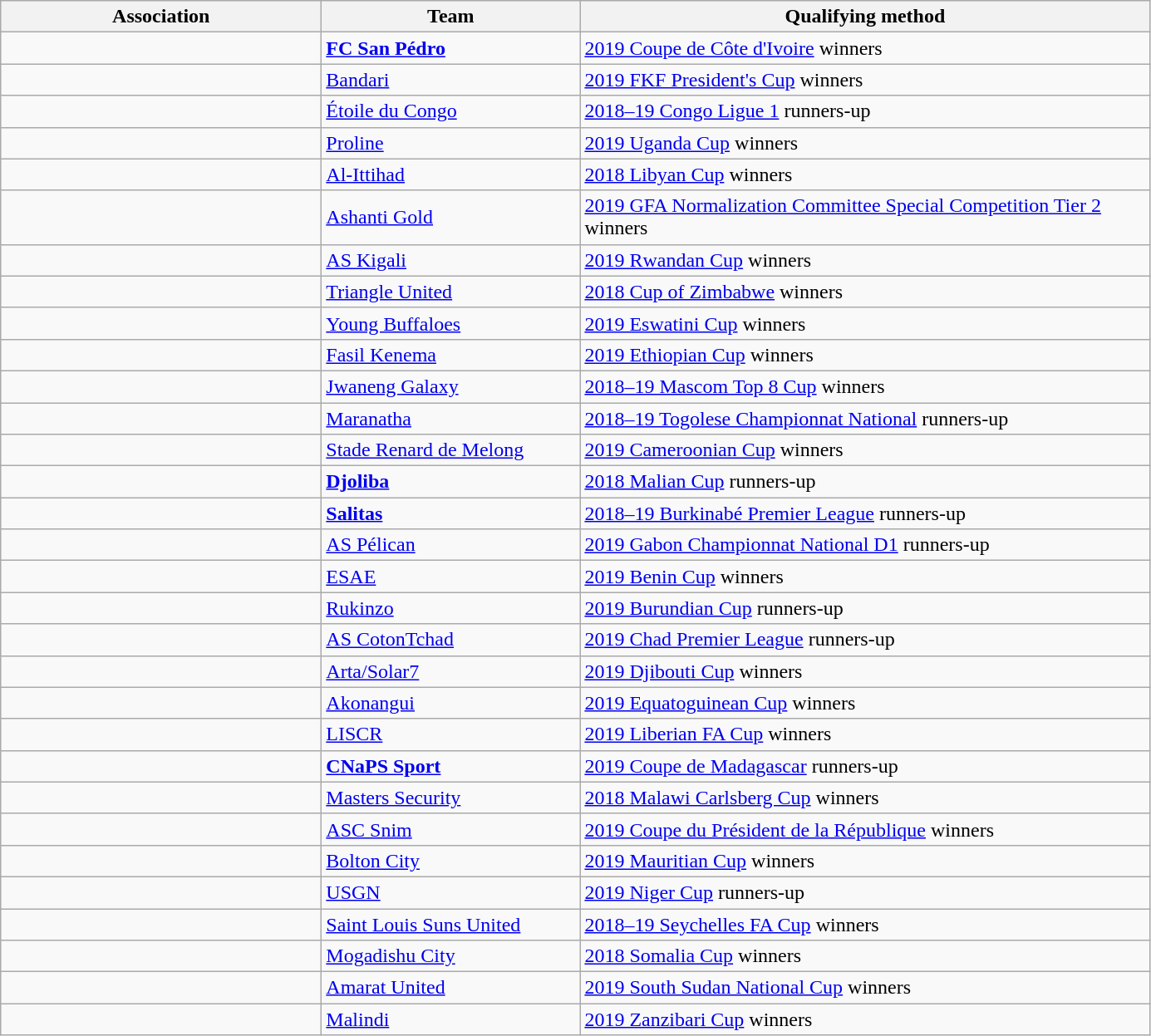<table class="wikitable">
<tr>
<th width=250>Association</th>
<th width=200>Team</th>
<th width=450>Qualifying method</th>
</tr>
<tr>
<td> </td>
<td><strong><a href='#'>FC San Pédro</a></strong></td>
<td><a href='#'>2019 Coupe de Côte d'Ivoire</a> winners</td>
</tr>
<tr>
<td> </td>
<td><a href='#'>Bandari</a></td>
<td><a href='#'>2019 FKF President's Cup</a> winners</td>
</tr>
<tr>
<td> </td>
<td><a href='#'>Étoile du Congo</a></td>
<td><a href='#'>2018–19 Congo Ligue 1</a> runners-up</td>
</tr>
<tr>
<td> </td>
<td><a href='#'>Proline</a></td>
<td><a href='#'>2019 Uganda Cup</a> winners</td>
</tr>
<tr>
<td> </td>
<td><a href='#'>Al-Ittihad</a></td>
<td><a href='#'>2018 Libyan Cup</a> winners</td>
</tr>
<tr>
<td> </td>
<td><a href='#'>Ashanti Gold</a></td>
<td><a href='#'>2019 GFA Normalization Committee Special Competition Tier 2</a> winners</td>
</tr>
<tr>
<td> </td>
<td><a href='#'>AS Kigali</a></td>
<td><a href='#'>2019 Rwandan Cup</a> winners</td>
</tr>
<tr>
<td> </td>
<td><a href='#'>Triangle United</a></td>
<td><a href='#'>2018 Cup of Zimbabwe</a> winners</td>
</tr>
<tr>
<td> </td>
<td><a href='#'>Young Buffaloes</a></td>
<td><a href='#'>2019 Eswatini Cup</a> winners</td>
</tr>
<tr>
<td> </td>
<td><a href='#'>Fasil Kenema</a></td>
<td><a href='#'>2019 Ethiopian Cup</a> winners</td>
</tr>
<tr>
<td> </td>
<td><a href='#'>Jwaneng Galaxy</a></td>
<td><a href='#'>2018–19 Mascom Top 8 Cup</a> winners</td>
</tr>
<tr>
<td> </td>
<td><a href='#'>Maranatha</a></td>
<td><a href='#'>2018–19 Togolese Championnat National</a> runners-up</td>
</tr>
<tr>
<td> </td>
<td><a href='#'>Stade Renard de Melong</a></td>
<td><a href='#'>2019 Cameroonian Cup</a> winners</td>
</tr>
<tr>
<td> </td>
<td><strong><a href='#'>Djoliba</a></strong></td>
<td><a href='#'>2018 Malian Cup</a> runners-up</td>
</tr>
<tr>
<td> </td>
<td><strong><a href='#'>Salitas</a></strong></td>
<td><a href='#'>2018–19 Burkinabé Premier League</a> runners-up</td>
</tr>
<tr>
<td> </td>
<td><a href='#'>AS Pélican</a></td>
<td><a href='#'>2019 Gabon Championnat National D1</a> runners-up</td>
</tr>
<tr>
<td></td>
<td><a href='#'>ESAE</a></td>
<td><a href='#'>2019 Benin Cup</a> winners</td>
</tr>
<tr>
<td></td>
<td><a href='#'>Rukinzo</a></td>
<td><a href='#'>2019 Burundian Cup</a> runners-up</td>
</tr>
<tr>
<td></td>
<td><a href='#'>AS CotonTchad</a></td>
<td><a href='#'>2019 Chad Premier League</a> runners-up</td>
</tr>
<tr>
<td></td>
<td><a href='#'>Arta/Solar7</a></td>
<td><a href='#'>2019 Djibouti Cup</a> winners</td>
</tr>
<tr>
<td></td>
<td><a href='#'>Akonangui</a></td>
<td><a href='#'>2019 Equatoguinean Cup</a> winners</td>
</tr>
<tr>
<td></td>
<td><a href='#'>LISCR</a></td>
<td><a href='#'>2019 Liberian FA Cup</a> winners</td>
</tr>
<tr>
<td></td>
<td><strong><a href='#'>CNaPS Sport</a></strong></td>
<td><a href='#'>2019 Coupe de Madagascar</a> runners-up</td>
</tr>
<tr>
<td></td>
<td><a href='#'>Masters Security</a></td>
<td><a href='#'>2018 Malawi Carlsberg Cup</a> winners</td>
</tr>
<tr>
<td></td>
<td><a href='#'>ASC Snim</a></td>
<td><a href='#'>2019 Coupe du Président de la République</a> winners</td>
</tr>
<tr>
<td></td>
<td><a href='#'>Bolton City</a></td>
<td><a href='#'>2019 Mauritian Cup</a> winners</td>
</tr>
<tr>
<td></td>
<td><a href='#'>USGN</a></td>
<td><a href='#'>2019 Niger Cup</a> runners-up</td>
</tr>
<tr>
<td></td>
<td><a href='#'>Saint Louis Suns United</a></td>
<td><a href='#'>2018–19 Seychelles FA Cup</a> winners</td>
</tr>
<tr>
<td></td>
<td><a href='#'>Mogadishu City</a></td>
<td><a href='#'>2018 Somalia Cup</a> winners</td>
</tr>
<tr>
<td></td>
<td><a href='#'>Amarat United</a></td>
<td><a href='#'>2019 South Sudan National Cup</a> winners</td>
</tr>
<tr>
<td></td>
<td><a href='#'>Malindi</a></td>
<td><a href='#'>2019 Zanzibari Cup</a> winners</td>
</tr>
</table>
